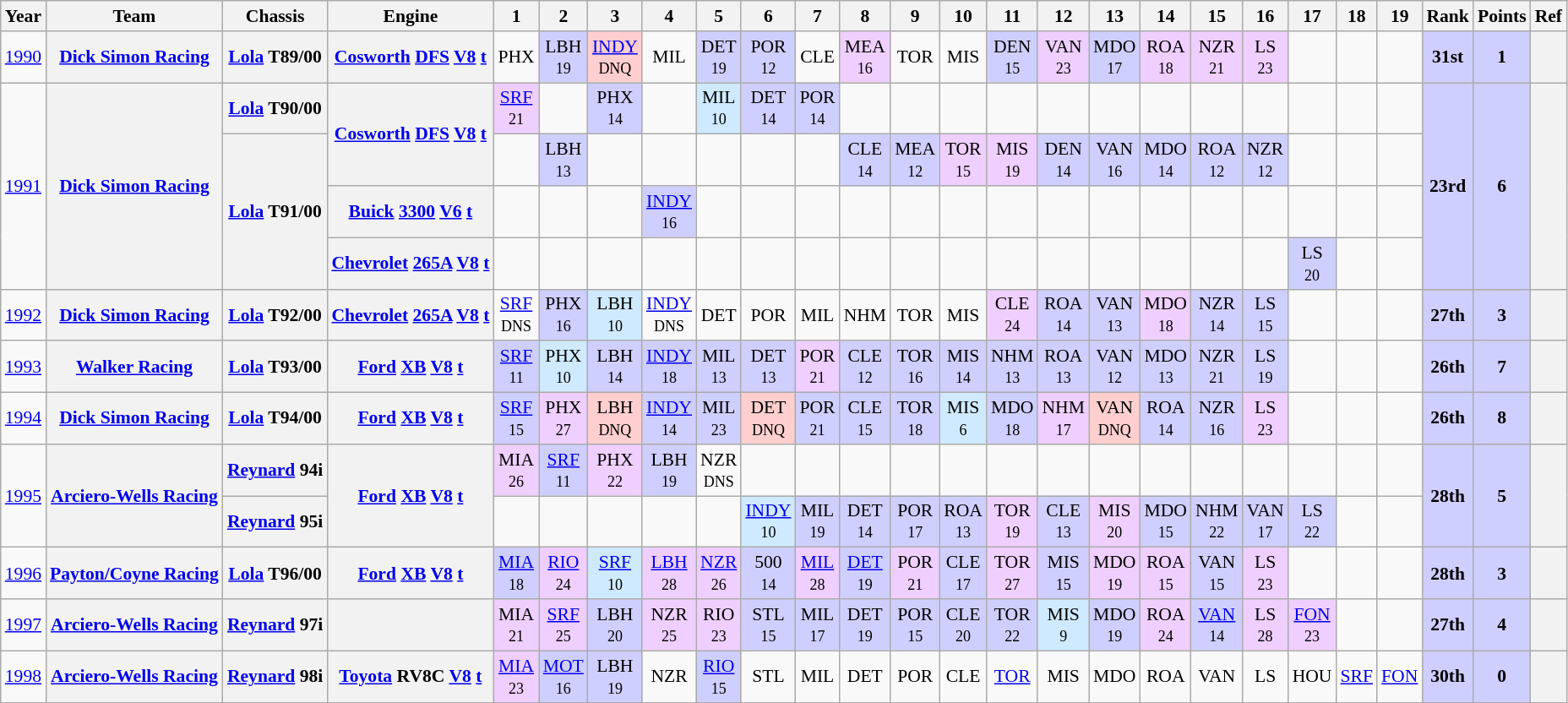<table class="wikitable" style="text-align:center; font-size:90%">
<tr>
<th>Year</th>
<th>Team</th>
<th>Chassis</th>
<th>Engine</th>
<th>1</th>
<th>2</th>
<th>3</th>
<th>4</th>
<th>5</th>
<th>6</th>
<th>7</th>
<th>8</th>
<th>9</th>
<th>10</th>
<th>11</th>
<th>12</th>
<th>13</th>
<th>14</th>
<th>15</th>
<th>16</th>
<th>17</th>
<th>18</th>
<th>19</th>
<th>Rank</th>
<th>Points</th>
<th>Ref</th>
</tr>
<tr>
<td><a href='#'>1990</a></td>
<th><a href='#'>Dick Simon Racing</a></th>
<th><a href='#'>Lola</a> T89/00</th>
<th><a href='#'>Cosworth</a> <a href='#'>DFS</a> <a href='#'>V8</a> <a href='#'>t</a></th>
<td>PHX</td>
<td style="background:#CFCFFF;">LBH<br><small>19</small></td>
<td style="background:#FFCFCF;"><a href='#'>INDY</a><br><small>DNQ</small></td>
<td>MIL</td>
<td style="background:#CFCFFF;">DET<br><small>19</small></td>
<td style="background:#CFCFFF;">POR<br><small>12</small></td>
<td>CLE</td>
<td style="background:#EFCFFF;">MEA<br><small>16</small></td>
<td>TOR</td>
<td>MIS</td>
<td style="background:#CFCFFF;">DEN<br><small>15</small></td>
<td style="background:#EFCFFF;">VAN<br><small>23</small></td>
<td style="background:#CFCFFF;">MDO<br><small>17</small></td>
<td style="background:#EFCFFF;">ROA<br><small>18</small></td>
<td style="background:#EFCFFF;">NZR<br><small>21</small></td>
<td style="background:#EFCFFF;">LS<br><small>23</small></td>
<td></td>
<td></td>
<td></td>
<td style="background:#CFCFFF;"><strong>31st</strong></td>
<td style="background:#CFCFFF;"><strong>1</strong></td>
<th></th>
</tr>
<tr>
<td rowspan=4><a href='#'>1991</a></td>
<th rowspan=4><a href='#'>Dick Simon Racing</a></th>
<th><a href='#'>Lola</a> T90/00</th>
<th rowspan=2><a href='#'>Cosworth</a> <a href='#'>DFS</a> <a href='#'>V8</a> <a href='#'>t</a></th>
<td style="background:#EFCFFF;"><a href='#'>SRF</a><br><small>21</small></td>
<td></td>
<td style="background:#CFCFFF;">PHX<br><small>14</small></td>
<td></td>
<td style="background:#CFEAFF;">MIL<br><small>10</small></td>
<td style="background:#CFCFFF;">DET<br><small>14</small></td>
<td style="background:#CFCFFF;">POR<br><small>14</small></td>
<td></td>
<td></td>
<td></td>
<td></td>
<td></td>
<td></td>
<td></td>
<td></td>
<td></td>
<td></td>
<td></td>
<td></td>
<td rowspan=4 style="background:#CFCFFF;"><strong>23rd</strong></td>
<td rowspan=4 style="background:#CFCFFF;"><strong>6</strong></td>
<th rowspan=4></th>
</tr>
<tr>
<th rowspan=3><a href='#'>Lola</a> T91/00</th>
<td></td>
<td style="background:#CFCFFF;">LBH<br><small>13</small></td>
<td></td>
<td></td>
<td></td>
<td></td>
<td></td>
<td style="background:#CFCFFF;">CLE<br><small>14</small></td>
<td style="background:#CFCFFF;">MEA<br><small>12</small></td>
<td style="background:#EFCFFF;">TOR<br><small>15</small></td>
<td style="background:#EFCFFF;">MIS<br><small>19</small></td>
<td style="background:#CFCFFF;">DEN<br><small>14</small></td>
<td style="background:#CFCFFF;">VAN<br><small>16</small></td>
<td style="background:#CFCFFF;">MDO<br><small>14</small></td>
<td style="background:#CFCFFF;">ROA<br><small>12</small></td>
<td style="background:#CFCFFF;">NZR<br><small>12</small></td>
<td></td>
<td></td>
<td></td>
</tr>
<tr>
<th><a href='#'>Buick</a> <a href='#'>3300</a> <a href='#'>V6</a> <a href='#'>t</a></th>
<td></td>
<td></td>
<td></td>
<td style="background:#CFCFFF;"><a href='#'>INDY</a><br><small>16</small></td>
<td></td>
<td></td>
<td></td>
<td></td>
<td></td>
<td></td>
<td></td>
<td></td>
<td></td>
<td></td>
<td></td>
<td></td>
<td></td>
<td></td>
<td></td>
</tr>
<tr>
<th><a href='#'>Chevrolet</a> <a href='#'>265A</a> <a href='#'>V8</a> <a href='#'>t</a></th>
<td></td>
<td></td>
<td></td>
<td></td>
<td></td>
<td></td>
<td></td>
<td></td>
<td></td>
<td></td>
<td></td>
<td></td>
<td></td>
<td></td>
<td></td>
<td></td>
<td style="background:#CFCFFF;">LS<br><small>20</small></td>
<td></td>
<td></td>
</tr>
<tr>
<td><a href='#'>1992</a></td>
<th><a href='#'>Dick Simon Racing</a></th>
<th><a href='#'>Lola</a> T92/00</th>
<th><a href='#'>Chevrolet</a> <a href='#'>265A</a> <a href='#'>V8</a> <a href='#'>t</a></th>
<td><a href='#'>SRF</a><br><small>DNS</small></td>
<td style="background:#CFCFFF;">PHX<br><small>16</small></td>
<td style="background:#CFEAFF;">LBH<br><small>10</small></td>
<td><a href='#'>INDY</a><br><small>DNS</small></td>
<td>DET</td>
<td>POR</td>
<td>MIL</td>
<td>NHM</td>
<td>TOR</td>
<td>MIS</td>
<td style="background:#EFCFFF;">CLE<br><small>24</small></td>
<td style="background:#CFCFFF;">ROA<br><small>14</small></td>
<td style="background:#CFCFFF;">VAN<br><small>13</small></td>
<td style="background:#EFCFFF;">MDO<br><small>18</small></td>
<td style="background:#CFCFFF;">NZR<br><small>14</small></td>
<td style="background:#CFCFFF;">LS<br><small>15</small></td>
<td></td>
<td></td>
<td></td>
<td style="background:#CFCFFF;"><strong>27th</strong></td>
<td style="background:#CFCFFF;"><strong>3</strong></td>
<th></th>
</tr>
<tr>
<td><a href='#'>1993</a></td>
<th><a href='#'>Walker Racing</a></th>
<th><a href='#'>Lola</a> T93/00</th>
<th><a href='#'>Ford</a> <a href='#'>XB</a> <a href='#'>V8</a> <a href='#'>t</a></th>
<td style="background:#CFCFFF;"><a href='#'>SRF</a><br><small>11</small></td>
<td style="background:#CFEAFF;">PHX<br><small>10</small></td>
<td style="background:#CFCFFF;">LBH<br><small>14</small></td>
<td style="background:#CFCFFF;"><a href='#'>INDY</a><br><small>18</small></td>
<td style="background:#CFCFFF;">MIL<br><small>13</small></td>
<td style="background:#CFCFFF;">DET<br><small>13</small></td>
<td style="background:#EFCFFF;">POR<br><small>21</small></td>
<td style="background:#CFCFFF;">CLE<br><small>12</small></td>
<td style="background:#CFCFFF;">TOR<br><small>16</small></td>
<td style="background:#CFCFFF;">MIS<br><small>14</small></td>
<td style="background:#CFCFFF;">NHM<br><small>13</small></td>
<td style="background:#CFCFFF;">ROA<br><small>13</small></td>
<td style="background:#CFCFFF;">VAN<br><small>12</small></td>
<td style="background:#CFCFFF;">MDO<br><small>13</small></td>
<td style="background:#CFCFFF;">NZR<br><small>21</small></td>
<td style="background:#CFCFFF;">LS<br><small>19</small></td>
<td></td>
<td></td>
<td></td>
<td style="background:#CFCFFF;"><strong>26th</strong></td>
<td style="background:#CFCFFF;"><strong>7</strong></td>
<th></th>
</tr>
<tr>
<td><a href='#'>1994</a></td>
<th><a href='#'>Dick Simon Racing</a></th>
<th><a href='#'>Lola</a> T94/00</th>
<th><a href='#'>Ford</a> <a href='#'>XB</a> <a href='#'>V8</a> <a href='#'>t</a></th>
<td style="background:#CFCFFF;"><a href='#'>SRF</a><br><small>15</small></td>
<td style="background:#EFCFFF;">PHX<br><small>27</small></td>
<td style="background:#FFCFCF;">LBH<br><small>DNQ</small></td>
<td style="background:#CFCFFF;"><a href='#'>INDY</a><br><small>14</small></td>
<td style="background:#CFCFFF;">MIL<br><small>23</small></td>
<td style="background:#FFCFCF;">DET<br><small>DNQ</small></td>
<td style="background:#CFCFFF;">POR<br><small>21</small></td>
<td style="background:#CFCFFF;">CLE<br><small>15</small></td>
<td style="background:#CFCFFF;">TOR<br><small>18</small></td>
<td style="background:#CFEAFF;">MIS<br><small>6</small></td>
<td style="background:#CFCFFF;">MDO<br><small>18</small></td>
<td style="background:#EFCFFF;">NHM<br><small>17</small></td>
<td style="background:#FFCFCF;">VAN<br><small>DNQ</small></td>
<td style="background:#CFCFFF;">ROA<br><small>14</small></td>
<td style="background:#CFCFFF;">NZR<br><small>16</small></td>
<td style="background:#EFCFFF;">LS<br><small>23</small></td>
<td></td>
<td></td>
<td></td>
<td style="background:#CFCFFF;"><strong>26th</strong></td>
<td style="background:#CFCFFF;"><strong>8</strong></td>
<th></th>
</tr>
<tr>
<td rowspan=2><a href='#'>1995</a></td>
<th rowspan=2><a href='#'>Arciero-Wells Racing</a></th>
<th><a href='#'>Reynard</a> 94i</th>
<th rowspan=2><a href='#'>Ford</a> <a href='#'>XB</a> <a href='#'>V8</a> <a href='#'>t</a></th>
<td style="background:#EFCFFF;">MIA<br><small>26</small></td>
<td style="background:#CFCFFF;"><a href='#'>SRF</a><br><small>11</small></td>
<td style="background:#EFCFFF;">PHX<br><small>22</small></td>
<td style="background:#CFCFFF;">LBH<br><small>19</small></td>
<td>NZR<br><small>DNS</small></td>
<td></td>
<td></td>
<td></td>
<td></td>
<td></td>
<td></td>
<td></td>
<td></td>
<td></td>
<td></td>
<td></td>
<td></td>
<td></td>
<td></td>
<td rowspan=2 style="background:#CFCFFF;"><strong>28th</strong></td>
<td rowspan=2 style="background:#CFCFFF;"><strong>5</strong></td>
<th rowspan=2></th>
</tr>
<tr>
<th><a href='#'>Reynard</a> 95i</th>
<td></td>
<td></td>
<td></td>
<td></td>
<td></td>
<td style="background:#CFEAFF;"><a href='#'>INDY</a><br><small>10</small></td>
<td style="background:#CFCFFF;">MIL<br><small>19</small></td>
<td style="background:#CFCFFF;">DET<br><small>14</small></td>
<td style="background:#CFCFFF;">POR<br><small>17</small></td>
<td style="background:#CFCFFF;">ROA<br><small>13</small></td>
<td style="background:#EFCFFF;">TOR<br><small>19</small></td>
<td style="background:#CFCFFF;">CLE<br><small>13</small></td>
<td style="background:#EFCFFF;">MIS<br><small>20</small></td>
<td style="background:#CFCFFF;">MDO<br><small>15</small></td>
<td style="background:#CFCFFF;">NHM<br><small>22</small></td>
<td style="background:#CFCFFF;">VAN<br><small>17</small></td>
<td style="background:#CFCFFF;">LS<br><small>22</small></td>
<td></td>
<td></td>
</tr>
<tr>
<td><a href='#'>1996</a></td>
<th><a href='#'>Payton/Coyne Racing</a></th>
<th><a href='#'>Lola</a> T96/00</th>
<th><a href='#'>Ford</a> <a href='#'>XB</a> <a href='#'>V8</a> <a href='#'>t</a></th>
<td style="background:#CFCFFF;"><a href='#'>MIA</a><br><small>18</small></td>
<td style="background:#EFCFFF;"><a href='#'>RIO</a><br><small>24</small></td>
<td style="background:#CFEAFF;"><a href='#'>SRF</a><br><small>10</small></td>
<td style="background:#EFCFFF;"><a href='#'>LBH</a><br><small>28</small></td>
<td style="background:#EFCFFF;"><a href='#'>NZR</a><br><small>26</small></td>
<td style="background:#CFCFFF;">500<br><small>14</small></td>
<td style="background:#EFCFFF;"><a href='#'>MIL</a><br><small>28</small></td>
<td style="background:#CFCFFF;"><a href='#'>DET</a><br><small>19</small></td>
<td style="background:#EFCFFF;">POR<br><small>21</small></td>
<td style="background:#CFCFFF;">CLE<br><small>17</small></td>
<td style="background:#EFCFFF;">TOR<br><small>27</small></td>
<td style="background:#CFCFFF;">MIS<br><small>15</small></td>
<td style="background:#EFCFFF;">MDO<br><small>19</small></td>
<td style="background:#EFCFFF;">ROA<br><small>15</small></td>
<td style="background:#CFCFFF;">VAN<br><small>15</small></td>
<td style="background:#EFCFFF;">LS<br><small>23</small></td>
<td></td>
<td></td>
<td></td>
<td style="background:#CFCFFF;"><strong>28th</strong></td>
<td style="background:#CFCFFF;"><strong>3</strong></td>
<th></th>
</tr>
<tr>
<td><a href='#'>1997</a></td>
<th><a href='#'>Arciero-Wells Racing</a></th>
<th><a href='#'>Reynard</a> 97i</th>
<th><br></th>
<td style="background:#EFCFFF;">MIA<br><small>21</small></td>
<td style="background:#EFCFFF;"><a href='#'>SRF</a><br><small>25</small></td>
<td style="background:#CFCFFF;">LBH<br><small>20</small></td>
<td style="background:#EFCFFF;">NZR<br><small>25</small></td>
<td style="background:#EFCFFF;">RIO<br><small>23</small></td>
<td style="background:#CFCFFF;">STL<br><small>15</small></td>
<td style="background:#CFCFFF;">MIL<br><small>17</small></td>
<td style="background:#CFCFFF;">DET<br><small>19</small></td>
<td style="background:#CFCFFF;">POR<br><small>15</small></td>
<td style="background:#CFCFFF;">CLE<br><small>20</small></td>
<td style="background:#CFCFFF;">TOR<br><small>22</small></td>
<td style="background:#CFEAFF;">MIS<br><small>9</small></td>
<td style="background:#CFCFFF;">MDO<br><small>19</small></td>
<td style="background:#EFCFFF;">ROA<br><small>24</small></td>
<td style="background:#CFCFFF;"><a href='#'>VAN</a><br><small>14</small></td>
<td style="background:#EFCFFF;">LS<br><small>28</small></td>
<td style="background:#EFCFFF;"><a href='#'>FON</a><br><small>23</small></td>
<td></td>
<td></td>
<td style="background:#CFCFFF;"><strong>27th</strong></td>
<td style="background:#CFCFFF;"><strong>4</strong></td>
<th></th>
</tr>
<tr>
<td><a href='#'>1998</a></td>
<th><a href='#'>Arciero-Wells Racing</a></th>
<th><a href='#'>Reynard</a> 98i</th>
<th><a href='#'>Toyota</a> RV8C <a href='#'>V8</a> <a href='#'>t</a></th>
<td style="background:#EFCFFF;"><a href='#'>MIA</a><br><small>23</small></td>
<td style="background:#CFCFFF;"><a href='#'>MOT</a><br><small>16</small></td>
<td style="background:#CFCFFF;">LBH<br><small>19</small></td>
<td>NZR</td>
<td style="background:#CFCFFF;"><a href='#'>RIO</a><br><small>15</small></td>
<td>STL</td>
<td>MIL</td>
<td>DET</td>
<td>POR</td>
<td>CLE</td>
<td><a href='#'>TOR</a></td>
<td>MIS</td>
<td>MDO</td>
<td>ROA</td>
<td>VAN</td>
<td>LS</td>
<td>HOU</td>
<td><a href='#'>SRF</a></td>
<td><a href='#'>FON</a></td>
<td style="background:#CFCFFF;"><strong>30th</strong></td>
<td style="background:#CFCFFF;"><strong>0</strong></td>
<th></th>
</tr>
</table>
